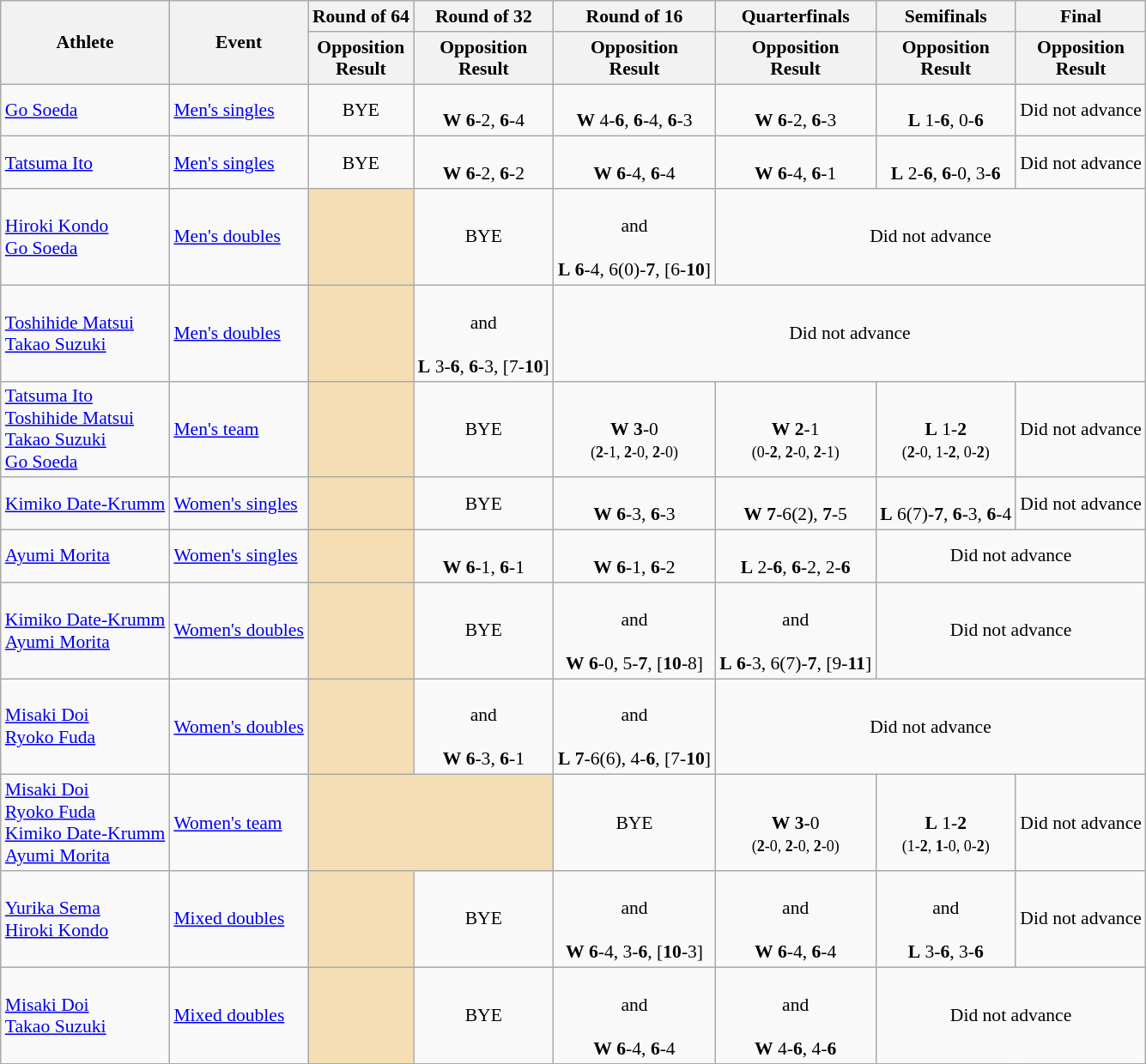<table class="wikitable" border="1" style="font-size:90%">
<tr>
<th rowspan=2>Athlete</th>
<th rowspan=2>Event</th>
<th>Round of 64</th>
<th>Round of 32</th>
<th>Round of 16</th>
<th>Quarterfinals</th>
<th>Semifinals</th>
<th>Final</th>
</tr>
<tr>
<th>Opposition<br>Result</th>
<th>Opposition<br>Result</th>
<th>Opposition<br>Result</th>
<th>Opposition<br>Result</th>
<th>Opposition<br>Result</th>
<th>Opposition<br>Result</th>
</tr>
<tr>
<td><a href='#'>Go Soeda</a></td>
<td><a href='#'>Men's singles</a></td>
<td align=center>BYE</td>
<td align=center><br><strong>W</strong> <strong>6</strong>-2, <strong>6</strong>-4</td>
<td align=center><br><strong>W</strong> 4-<strong>6</strong>, <strong>6</strong>-4, <strong>6</strong>-3</td>
<td align=center><br><strong>W</strong> <strong>6</strong>-2, <strong>6</strong>-3</td>
<td align=center><br><strong>L</strong> 1-<strong>6</strong>, 0-<strong>6</strong><br></td>
<td align=center colspan="7">Did not advance</td>
</tr>
<tr>
<td><a href='#'>Tatsuma Ito</a></td>
<td><a href='#'>Men's singles</a></td>
<td align=center>BYE</td>
<td align=center><br><strong>W</strong> <strong>6</strong>-2, <strong>6</strong>-2</td>
<td align=center><br><strong>W</strong> <strong>6</strong>-4, <strong>6</strong>-4</td>
<td align=center><br><strong>W</strong> <strong>6</strong>-4, <strong>6</strong>-1</td>
<td align=center><br><strong>L</strong> 2-<strong>6</strong>, <strong>6</strong>-0, 3-<strong>6</strong><br></td>
<td align=center colspan="7">Did not advance</td>
</tr>
<tr>
<td><a href='#'>Hiroki Kondo</a><br><a href='#'>Go Soeda</a></td>
<td><a href='#'>Men's doubles</a></td>
<td align=center bgcolor=wheat></td>
<td align=center>BYE</td>
<td align=center><br>and<br><br><strong>L</strong> <strong>6</strong>-4, 6(0)-<strong>7</strong>, [6-<strong>10</strong>]</td>
<td align=center colspan="7">Did not advance</td>
</tr>
<tr>
<td><a href='#'>Toshihide Matsui</a><br><a href='#'>Takao Suzuki</a></td>
<td><a href='#'>Men's doubles</a></td>
<td align=center bgcolor=wheat></td>
<td align=center><br>and<br><br><strong>L</strong> 3-<strong>6</strong>, <strong>6</strong>-3, [7-<strong>10</strong>]</td>
<td align=center colspan="7">Did not advance</td>
</tr>
<tr>
<td><a href='#'>Tatsuma Ito</a><br><a href='#'>Toshihide Matsui</a><br><a href='#'>Takao Suzuki</a><br><a href='#'>Go Soeda</a></td>
<td><a href='#'>Men's team</a></td>
<td align=center bgcolor=wheat></td>
<td align=center>BYE</td>
<td align=center><br><strong>W</strong> <strong>3</strong>-0<br><small>(<strong>2</strong>-1, <strong>2</strong>-0, <strong>2</strong>-0)</small></td>
<td align=center><br><strong>W</strong> <strong>2</strong>-1<br><small>(0-<strong>2</strong>, <strong>2</strong>-0, <strong>2</strong>-1)</small></td>
<td align=center><br><strong>L</strong> 1-<strong>2</strong><br><small>(<strong>2</strong>-0, 1-<strong>2</strong>, 0-<strong>2</strong>)</small><br></td>
<td align=center colspan="7">Did not advance</td>
</tr>
<tr>
<td><a href='#'>Kimiko Date-Krumm</a></td>
<td><a href='#'>Women's singles</a></td>
<td align=center bgcolor=wheat></td>
<td align=center>BYE</td>
<td align=center><br><strong>W</strong> <strong>6</strong>-3, <strong>6</strong>-3</td>
<td align=center><br><strong>W</strong> <strong>7</strong>-6(2), <strong>7</strong>-5</td>
<td align=center><br><strong>L</strong> 6(7)-<strong>7</strong>, <strong>6</strong>-3, <strong>6</strong>-4<br></td>
<td align=center colspan="7">Did not advance</td>
</tr>
<tr>
<td><a href='#'>Ayumi Morita</a></td>
<td><a href='#'>Women's singles</a></td>
<td align=center bgcolor=wheat></td>
<td align=center><br><strong>W</strong> <strong>6</strong>-1, <strong>6</strong>-1</td>
<td align=center><br><strong>W</strong> <strong>6</strong>-1, <strong>6</strong>-2</td>
<td align=center><br><strong>L</strong> 2-<strong>6</strong>, <strong>6</strong>-2, 2-<strong>6</strong></td>
<td align=center colspan="7">Did not advance</td>
</tr>
<tr>
<td><a href='#'>Kimiko Date-Krumm</a><br><a href='#'>Ayumi Morita</a></td>
<td><a href='#'>Women's doubles</a></td>
<td align=center bgcolor=wheat></td>
<td align=center>BYE</td>
<td align=center><br>and<br><br><strong>W</strong> <strong>6</strong>-0, 5-<strong>7</strong>, [<strong>10</strong>-8]</td>
<td align=center><br>and<br><br><strong>L</strong> <strong>6</strong>-3, 6(7)-<strong>7</strong>, [9-<strong>11</strong>]</td>
<td align=center colspan="7">Did not advance</td>
</tr>
<tr>
<td><a href='#'>Misaki Doi</a><br><a href='#'>Ryoko Fuda</a></td>
<td><a href='#'>Women's doubles</a></td>
<td align=center bgcolor=wheat></td>
<td align=center><br>and<br><br><strong>W</strong> <strong>6</strong>-3, <strong>6</strong>-1</td>
<td align=center><br>and<br><br><strong>L</strong> <strong>7</strong>-6(6), 4-<strong>6</strong>, [7-<strong>10</strong>]</td>
<td align=center colspan="7">Did not advance</td>
</tr>
<tr>
<td><a href='#'>Misaki Doi</a><br><a href='#'>Ryoko Fuda</a><br><a href='#'>Kimiko Date-Krumm</a><br><a href='#'>Ayumi Morita</a></td>
<td><a href='#'>Women's team</a></td>
<td align=center bgcolor=wheat colspan=2></td>
<td align=center>BYE</td>
<td align=center><br><strong>W</strong> <strong>3</strong>-0<br><small>(<strong>2</strong>-0, <strong>2</strong>-0, <strong>2</strong>-0)</small></td>
<td align=center><br><strong>L</strong> 1-<strong>2</strong><br><small>(1-<strong>2</strong>, <strong>1</strong>-0, 0-<strong>2</strong>)</small><br></td>
<td align=center colspan="7">Did not advance</td>
</tr>
<tr>
<td><a href='#'>Yurika Sema</a><br><a href='#'>Hiroki Kondo</a></td>
<td><a href='#'>Mixed doubles</a></td>
<td align=center bgcolor=wheat></td>
<td align=center>BYE</td>
<td align=center><br>and<br><br><strong>W</strong> <strong>6</strong>-4, 3-<strong>6</strong>, [<strong>10</strong>-3]</td>
<td align=center><br>and<br><br><strong>W</strong> <strong>6</strong>-4, <strong>6</strong>-4</td>
<td align=center><br>and<br><br><strong>L</strong> 3-<strong>6</strong>, 3-<strong>6</strong><br></td>
<td align=center colspan="7">Did not advance</td>
</tr>
<tr>
<td><a href='#'>Misaki Doi</a><br><a href='#'>Takao Suzuki</a></td>
<td><a href='#'>Mixed doubles</a></td>
<td align=center bgcolor=wheat></td>
<td align=center>BYE</td>
<td align=center><br>and<br><br><strong>W</strong> <strong>6</strong>-4, <strong>6</strong>-4</td>
<td align=center><br>and<br><br><strong>W</strong> 4-<strong>6</strong>, 4-<strong>6</strong></td>
<td align=center colspan="7">Did not advance</td>
</tr>
</table>
